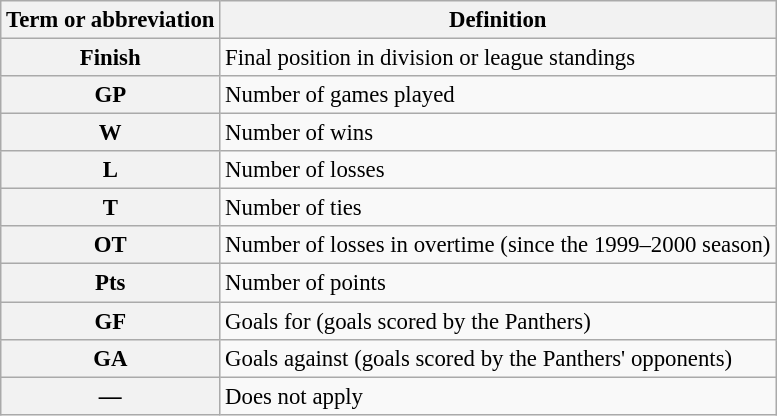<table class="wikitable" style="font-size:95%">
<tr>
<th scope="col">Term or abbreviation</th>
<th scope="col">Definition</th>
</tr>
<tr>
<th scope="row">Finish</th>
<td>Final position in division or league standings</td>
</tr>
<tr>
<th scope="row">GP</th>
<td>Number of games played</td>
</tr>
<tr>
<th scope="row">W</th>
<td>Number of wins</td>
</tr>
<tr>
<th scope="row">L</th>
<td>Number of losses</td>
</tr>
<tr>
<th scope="row">T</th>
<td>Number of ties</td>
</tr>
<tr>
<th scope="row">OT</th>
<td>Number of losses in overtime (since the 1999–2000 season)</td>
</tr>
<tr>
<th scope="row">Pts</th>
<td>Number of points</td>
</tr>
<tr>
<th scope="row">GF</th>
<td>Goals for (goals scored by the Panthers)</td>
</tr>
<tr>
<th scope="row">GA</th>
<td>Goals against (goals scored by the Panthers' opponents)</td>
</tr>
<tr>
<th scope="row">—</th>
<td>Does not apply</td>
</tr>
</table>
